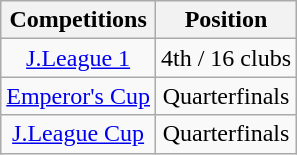<table class="wikitable" style="text-align:center;">
<tr>
<th>Competitions</th>
<th>Position</th>
</tr>
<tr>
<td><a href='#'>J.League 1</a></td>
<td>4th / 16 clubs</td>
</tr>
<tr>
<td><a href='#'>Emperor's Cup</a></td>
<td>Quarterfinals</td>
</tr>
<tr>
<td><a href='#'>J.League Cup</a></td>
<td>Quarterfinals</td>
</tr>
</table>
